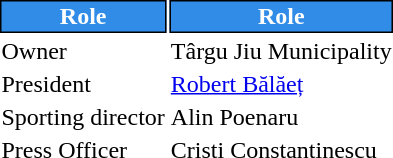<table class="toccolours">
<tr>
<th style="background:#318CE7;color:#FFFFFF;border:1px solid #000000;">Role</th>
<th style="background:#318CE7;color:#FFFFFF;border:1px solid #000000;">Role</th>
</tr>
<tr>
<td>Owner</td>
<td> Târgu Jiu Municipality</td>
</tr>
<tr>
<td>President</td>
<td> <a href='#'>Robert Bălăeț</a></td>
</tr>
<tr>
<td>Sporting director</td>
<td> Alin Poenaru</td>
</tr>
<tr>
<td>Press Officer</td>
<td> Cristi Constantinescu</td>
</tr>
</table>
